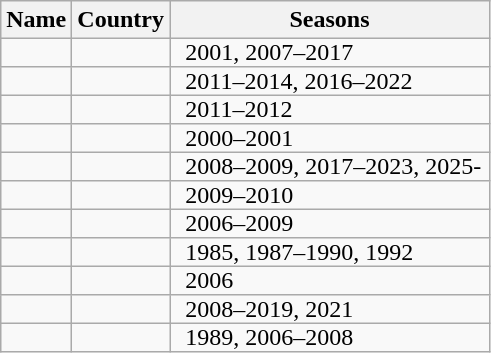<table class="wikitable sortable" style="text-align:center style="font-size: 85%; line-height: 23px">
<tr>
<th scope=col>Name</th>
<th scope=col>Country</th>
<th scope=col>Seasons</th>
</tr>
<tr>
<td align="left" style="padding: 0px 5px 0px 10px"></td>
<td align="left"></td>
<td style="padding: 0px 5px 0px 10px">2001, 2007–2017</td>
</tr>
<tr>
<td align="left" style="padding: 0px 5px 0px 10px"></td>
<td align="left"></td>
<td style="padding: 0px 5px 0px 10px">2011–2014, 2016–2022</td>
</tr>
<tr>
<td align="left" style="padding: 0px 5px 0px 10px"></td>
<td align="left"></td>
<td style="padding: 0px 5px 0px 10px">2011–2012</td>
</tr>
<tr>
<td align="left" style="padding: 0px 5px 0px 10px"></td>
<td align="left"></td>
<td style="padding: 0px 5px 0px 10px">2000–2001</td>
</tr>
<tr>
<td align="left" style="padding: 0px 5px 0px 10px"><strong></strong></td>
<td align="left"></td>
<td style="padding: 0px 5px 0px 10px">2008–2009, 2017–2023, 2025-</td>
</tr>
<tr>
<td align="left" style="padding: 0px 5px 0px 10px"></td>
<td align="left"></td>
<td style="padding: 0px 5px 0px 10px">2009–2010</td>
</tr>
<tr>
<td align="left" style="padding: 0px 5px 0px 10px"></td>
<td align="left"></td>
<td style="padding: 0px 5px 0px 10px">2006–2009</td>
</tr>
<tr>
<td align="left" style="padding: 0px 5px 0px 10px"></td>
<td align="left"></td>
<td style="padding: 0px 5px 0px 10px">1985, 1987–1990, 1992</td>
</tr>
<tr>
<td align="left" style="padding: 0px 5px 0px 10px"></td>
<td align="left"></td>
<td style="padding: 0px 5px 0px 10px">2006</td>
</tr>
<tr>
<td align="left" style="padding: 0px 5px 0px 10px"></td>
<td align="left"></td>
<td style="padding: 0px 5px 0px 10px">2008–2019, 2021</td>
</tr>
<tr>
<td align="left" style="padding: 0px 5px 0px 10px"></td>
<td align="left"></td>
<td style="padding: 0px 5px 0px 10px">1989, 2006–2008</td>
</tr>
</table>
